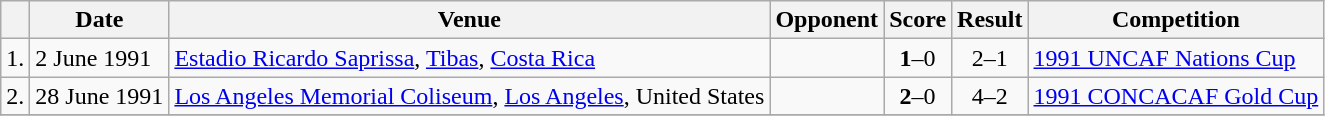<table class="wikitable">
<tr>
<th></th>
<th>Date</th>
<th>Venue</th>
<th>Opponent</th>
<th>Score</th>
<th>Result</th>
<th>Competition</th>
</tr>
<tr>
<td align="center">1.</td>
<td>2 June 1991</td>
<td><a href='#'>Estadio Ricardo Saprissa</a>, <a href='#'>Tibas</a>, <a href='#'>Costa Rica</a></td>
<td></td>
<td align="center"><strong>1</strong>–0</td>
<td align="center">2–1</td>
<td><a href='#'>1991 UNCAF Nations Cup</a></td>
</tr>
<tr>
<td align="center">2.</td>
<td>28 June 1991</td>
<td><a href='#'>Los Angeles Memorial Coliseum</a>, <a href='#'>Los Angeles</a>, United States</td>
<td></td>
<td align="center"><strong>2</strong>–0</td>
<td align="center">4–2</td>
<td><a href='#'>1991 CONCACAF Gold Cup</a></td>
</tr>
<tr>
</tr>
</table>
